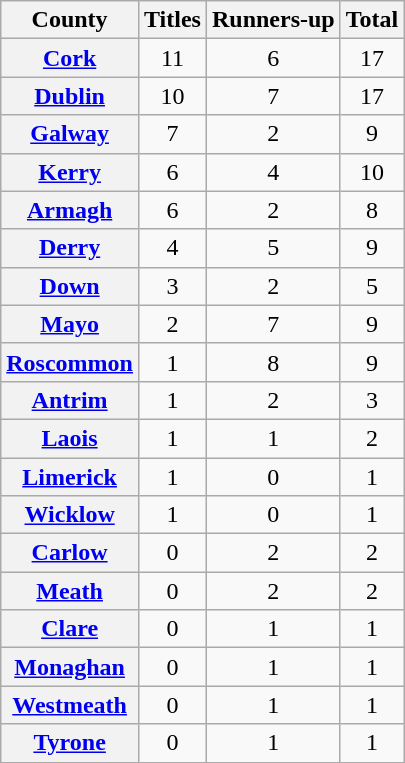<table class="wikitable plainrowheaders sortable">
<tr>
<th scope="col">County</th>
<th scope="col">Titles</th>
<th scope="col">Runners-up</th>
<th scope="col">Total</th>
</tr>
<tr align="center" |>
<th scope="row"> <a href='#'>Cork</a></th>
<td>11</td>
<td>6</td>
<td>17</td>
</tr>
<tr align="center" |>
<th scope="row"> <a href='#'>Dublin</a></th>
<td>10</td>
<td>7</td>
<td>17</td>
</tr>
<tr align="center" |>
<th scope="row"> <a href='#'>Galway</a></th>
<td>7</td>
<td>2</td>
<td>9</td>
</tr>
<tr align="center" |>
<th scope="row"> <a href='#'>Kerry</a></th>
<td>6</td>
<td>4</td>
<td>10</td>
</tr>
<tr align="center" |>
<th scope="row"> <a href='#'>Armagh</a></th>
<td>6</td>
<td>2</td>
<td>8</td>
</tr>
<tr align="center" |>
<th scope="row"> <a href='#'>Derry</a></th>
<td>4</td>
<td>5</td>
<td>9</td>
</tr>
<tr align="center" |>
<th scope="row"> <a href='#'>Down</a></th>
<td>3</td>
<td>2</td>
<td>5</td>
</tr>
<tr align="center" |>
<th scope="row"> <a href='#'>Mayo</a></th>
<td>2</td>
<td>7</td>
<td>9</td>
</tr>
<tr align="center" |>
<th scope="row"> <a href='#'>Roscommon</a></th>
<td>1</td>
<td>8</td>
<td>9</td>
</tr>
<tr align="center" |>
<th scope="row"> <a href='#'>Antrim</a></th>
<td>1</td>
<td>2</td>
<td>3</td>
</tr>
<tr align="center" |>
<th scope="row"> <a href='#'>Laois</a></th>
<td>1</td>
<td>1</td>
<td>2</td>
</tr>
<tr align="center" |>
<th scope="row"> <a href='#'>Limerick</a></th>
<td>1</td>
<td>0</td>
<td>1</td>
</tr>
<tr align="center" |>
<th scope="row"> <a href='#'>Wicklow</a></th>
<td>1</td>
<td>0</td>
<td>1</td>
</tr>
<tr align="center" |>
<th scope="row"> <a href='#'>Carlow</a></th>
<td>0</td>
<td>2</td>
<td>2</td>
</tr>
<tr align="center" |>
<th scope="row"> <a href='#'>Meath</a></th>
<td>0</td>
<td>2</td>
<td>2</td>
</tr>
<tr align="center" |>
<th scope="row"> <a href='#'>Clare</a></th>
<td>0</td>
<td>1</td>
<td>1</td>
</tr>
<tr align="center" |>
<th scope="row"> <a href='#'>Monaghan</a></th>
<td>0</td>
<td>1</td>
<td>1</td>
</tr>
<tr align="center" |>
<th scope="row"> <a href='#'>Westmeath</a></th>
<td>0</td>
<td>1</td>
<td>1</td>
</tr>
<tr align="center" |>
<th scope="row"> <a href='#'>Tyrone</a></th>
<td>0</td>
<td>1</td>
<td>1</td>
</tr>
</table>
